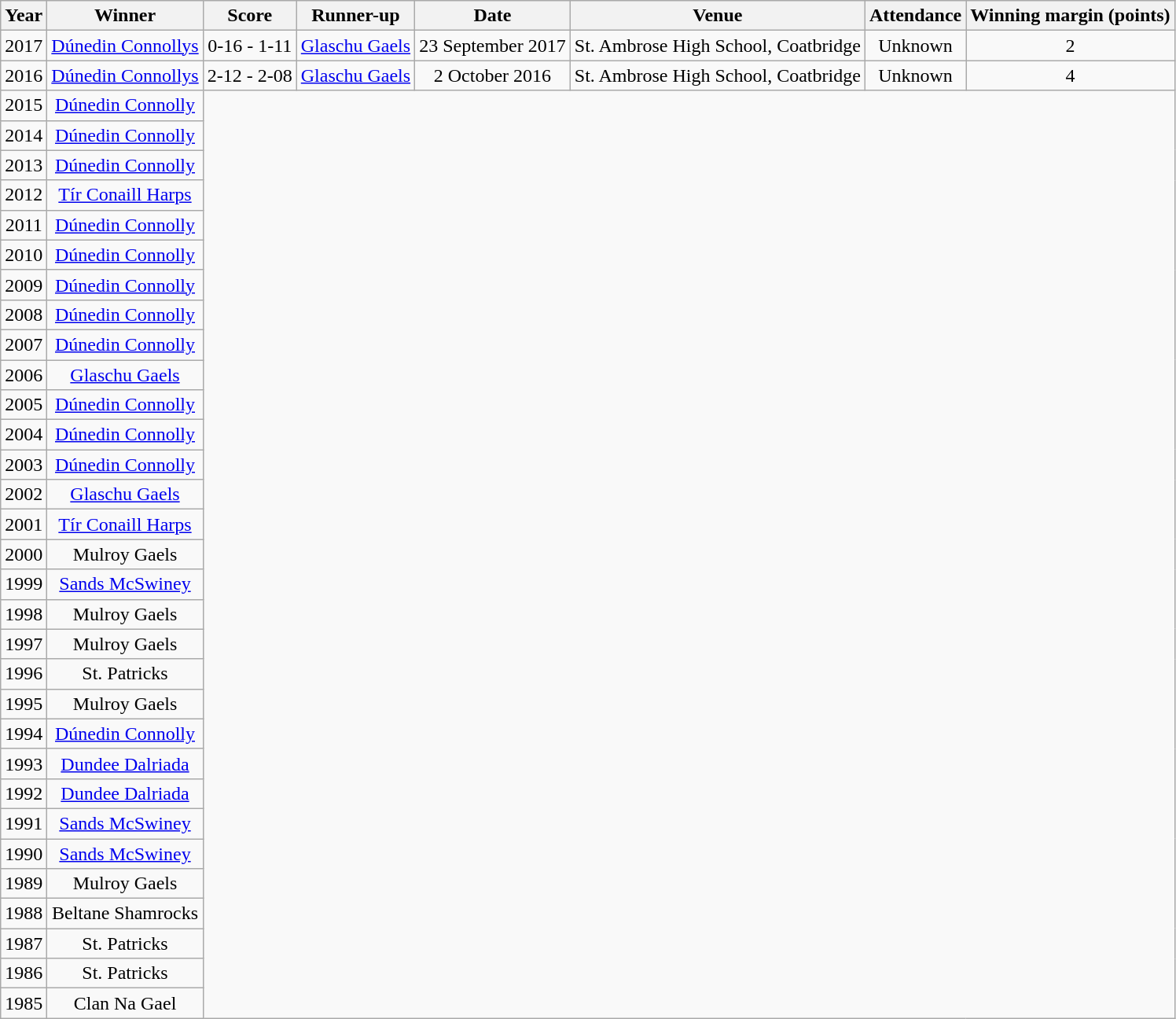<table class="sortable wikitable plainrowheaders" style="text-align:center;">
<tr style="background:#efefef">
<th>Year</th>
<th>Winner</th>
<th>Score</th>
<th>Runner-up</th>
<th>Date</th>
<th>Venue</th>
<th>Attendance</th>
<th>Winning margin (points)</th>
</tr>
<tr>
<td>2017</td>
<td><a href='#'>Dúnedin Connollys</a></td>
<td>0-16 - 1-11</td>
<td><a href='#'>Glaschu Gaels</a></td>
<td>23 September 2017</td>
<td>St. Ambrose High School, Coatbridge</td>
<td>Unknown</td>
<td>2</td>
</tr>
<tr>
<td>2016</td>
<td><a href='#'>Dúnedin Connollys</a></td>
<td>2-12 - 2-08</td>
<td><a href='#'>Glaschu Gaels</a></td>
<td>2 October 2016</td>
<td>St. Ambrose High School, Coatbridge</td>
<td>Unknown</td>
<td>4</td>
</tr>
<tr>
<td>2015</td>
<td><a href='#'>Dúnedin Connolly</a></td>
</tr>
<tr>
<td>2014</td>
<td><a href='#'>Dúnedin Connolly</a></td>
</tr>
<tr>
<td>2013</td>
<td><a href='#'>Dúnedin Connolly</a></td>
</tr>
<tr>
<td>2012</td>
<td><a href='#'>Tír Conaill Harps</a></td>
</tr>
<tr>
<td>2011</td>
<td><a href='#'>Dúnedin Connolly</a></td>
</tr>
<tr>
<td>2010</td>
<td><a href='#'>Dúnedin Connolly</a></td>
</tr>
<tr>
<td>2009</td>
<td><a href='#'>Dúnedin Connolly</a></td>
</tr>
<tr>
<td>2008</td>
<td><a href='#'>Dúnedin Connolly</a></td>
</tr>
<tr>
<td>2007</td>
<td><a href='#'>Dúnedin Connolly</a></td>
</tr>
<tr>
<td>2006</td>
<td><a href='#'>Glaschu Gaels</a></td>
</tr>
<tr>
<td>2005</td>
<td><a href='#'>Dúnedin Connolly</a></td>
</tr>
<tr>
<td>2004</td>
<td><a href='#'>Dúnedin Connolly</a></td>
</tr>
<tr>
<td>2003</td>
<td><a href='#'>Dúnedin Connolly</a></td>
</tr>
<tr>
<td>2002</td>
<td><a href='#'>Glaschu Gaels</a></td>
</tr>
<tr>
<td>2001</td>
<td><a href='#'>Tír Conaill Harps</a></td>
</tr>
<tr>
<td>2000</td>
<td>Mulroy Gaels</td>
</tr>
<tr>
<td>1999</td>
<td><a href='#'>Sands McSwiney</a></td>
</tr>
<tr>
<td>1998</td>
<td>Mulroy Gaels</td>
</tr>
<tr>
<td>1997</td>
<td>Mulroy Gaels</td>
</tr>
<tr>
<td>1996</td>
<td>St. Patricks</td>
</tr>
<tr>
<td>1995</td>
<td>Mulroy Gaels</td>
</tr>
<tr>
<td>1994</td>
<td><a href='#'>Dúnedin Connolly</a></td>
</tr>
<tr>
<td>1993</td>
<td><a href='#'>Dundee Dalriada</a></td>
</tr>
<tr>
<td>1992</td>
<td><a href='#'>Dundee Dalriada</a></td>
</tr>
<tr>
<td>1991</td>
<td><a href='#'>Sands McSwiney</a></td>
</tr>
<tr>
<td>1990</td>
<td><a href='#'>Sands McSwiney</a></td>
</tr>
<tr>
<td>1989</td>
<td>Mulroy Gaels</td>
</tr>
<tr>
<td>1988</td>
<td>Beltane Shamrocks</td>
</tr>
<tr>
<td>1987</td>
<td>St. Patricks</td>
</tr>
<tr>
<td>1986</td>
<td>St. Patricks</td>
</tr>
<tr>
<td>1985</td>
<td>Clan Na Gael</td>
</tr>
</table>
